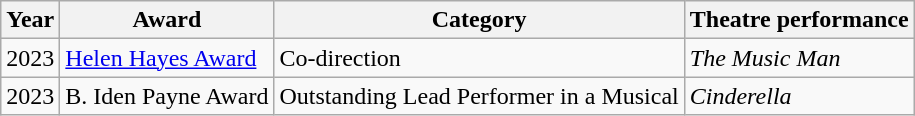<table class="wikitable">
<tr>
<th>Year</th>
<th>Award</th>
<th>Category</th>
<th>Theatre performance</th>
</tr>
<tr>
<td>2023</td>
<td><a href='#'>Helen Hayes Award</a></td>
<td>Co-direction</td>
<td><em>The Music Man</em></td>
</tr>
<tr>
<td>2023</td>
<td>B. Iden Payne Award</td>
<td>Outstanding Lead Performer in a Musical</td>
<td><em>Cinderella</em></td>
</tr>
</table>
